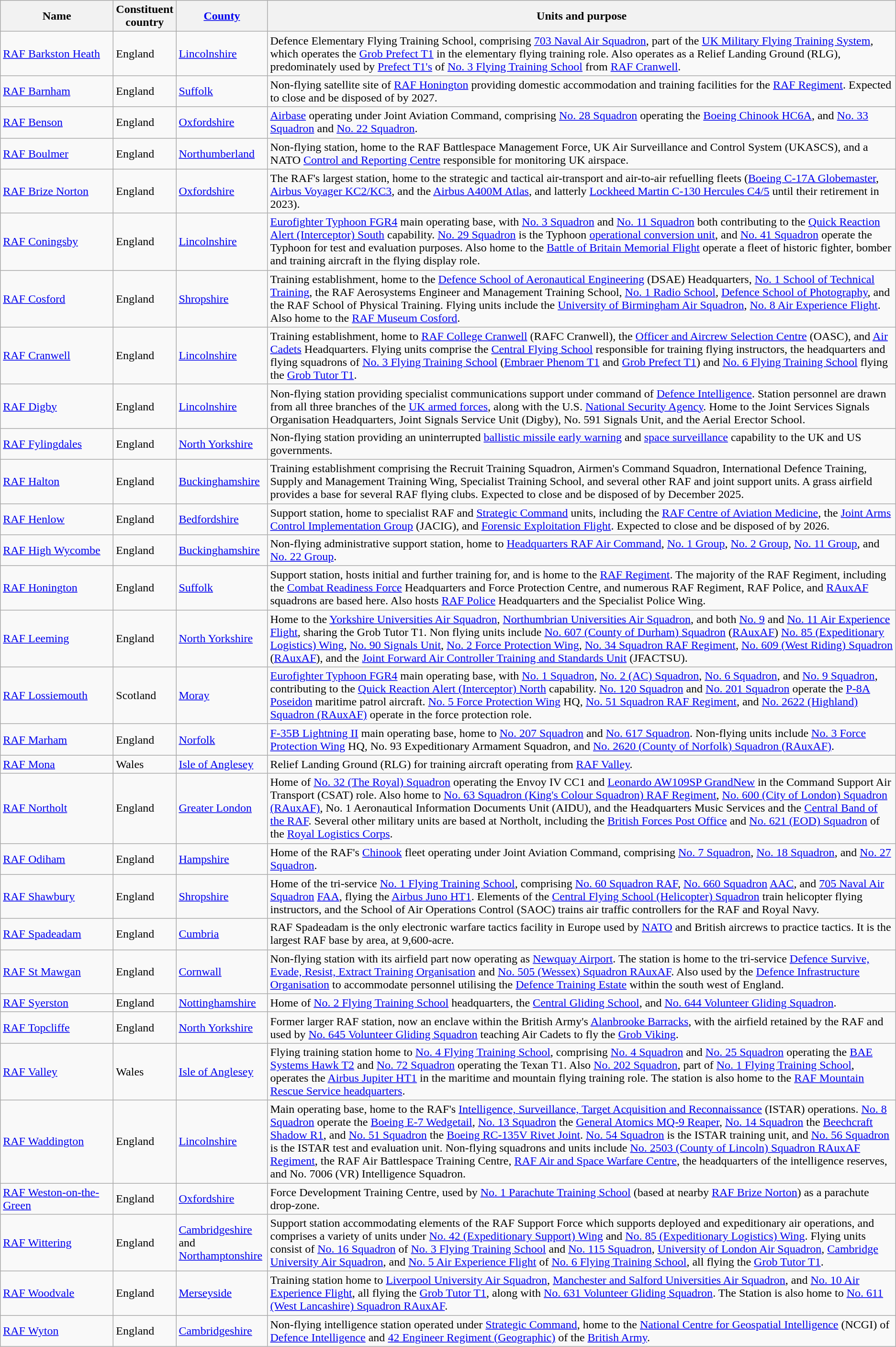<table class="wikitable sortable">
<tr>
<th width=150>Name</th>
<th width=60>Constituent<br>country</th>
<th width=120><a href='#'>County</a></th>
<th class=unsortable>Units and purpose</th>
</tr>
<tr>
<td><a href='#'>RAF Barkston Heath</a></td>
<td>England</td>
<td><a href='#'>Lincolnshire</a></td>
<td>Defence Elementary Flying Training School, comprising <a href='#'>703 Naval Air Squadron</a>, part of the <a href='#'>UK Military Flying Training System</a>, which operates the <a href='#'>Grob Prefect T1</a> in the elementary flying training role.  Also operates as a Relief Landing Ground (RLG), predominately used by <a href='#'>Prefect T1's</a> of <a href='#'>No. 3 Flying Training School</a> from <a href='#'>RAF Cranwell</a>.</td>
</tr>
<tr>
<td><a href='#'>RAF Barnham</a></td>
<td>England</td>
<td><a href='#'>Suffolk</a></td>
<td>Non-flying satellite site of <a href='#'>RAF Honington</a> providing domestic accommodation and training facilities for the <a href='#'>RAF Regiment</a>.  Expected to close and be disposed of by 2027.</td>
</tr>
<tr>
<td><a href='#'>RAF Benson</a></td>
<td>England</td>
<td><a href='#'>Oxfordshire</a></td>
<td><a href='#'>Airbase</a> operating under Joint Aviation Command, comprising <a href='#'>No. 28 Squadron</a> operating the <a href='#'>Boeing Chinook HC6A</a>, and <a href='#'>No. 33 Squadron</a> and <a href='#'>No. 22 Squadron</a>.</td>
</tr>
<tr>
<td><a href='#'>RAF Boulmer</a></td>
<td>England</td>
<td><a href='#'>Northumberland</a></td>
<td>Non-flying station, home to the RAF Battlespace Management Force, UK Air Surveillance and Control System (UKASCS), and a NATO <a href='#'>Control and Reporting Centre</a> responsible for monitoring UK airspace.</td>
</tr>
<tr>
<td><a href='#'>RAF Brize Norton</a></td>
<td>England</td>
<td><a href='#'>Oxfordshire</a></td>
<td>The RAF's largest station, home to the strategic and tactical air-transport and air-to-air refuelling fleets (<a href='#'>Boeing C-17A Globemaster</a>, <a href='#'>Airbus Voyager KC2/KC3</a>, and the <a href='#'>Airbus A400M Atlas</a>, and latterly <a href='#'>Lockheed Martin C-130 Hercules C4/5</a> until their retirement in 2023).</td>
</tr>
<tr>
<td><a href='#'>RAF Coningsby</a></td>
<td>England</td>
<td><a href='#'>Lincolnshire</a></td>
<td><a href='#'>Eurofighter Typhoon FGR4</a> main operating base, with <a href='#'>No. 3 Squadron</a> and <a href='#'>No. 11 Squadron</a> both contributing to the <a href='#'>Quick Reaction Alert (Interceptor) South</a> capability.  <a href='#'>No. 29 Squadron</a> is the Typhoon <a href='#'>operational conversion unit</a>, and <a href='#'>No. 41 Squadron</a> operate the Typhoon for test and evaluation purposes.  Also home to the <a href='#'>Battle of Britain Memorial Flight</a> operate a fleet of historic fighter, bomber and training aircraft in the flying display role.</td>
</tr>
<tr>
<td><a href='#'>RAF Cosford</a></td>
<td>England</td>
<td><a href='#'>Shropshire</a></td>
<td>Training establishment, home to the <a href='#'>Defence School of Aeronautical Engineering</a> (DSAE) Headquarters, <a href='#'>No. 1 School of Technical Training</a>, the RAF Aerosystems Engineer and Management Training School, <a href='#'>No. 1 Radio School</a>, <a href='#'>Defence School of Photography</a>, and the RAF School of Physical Training.  Flying units include the <a href='#'>University of Birmingham Air Squadron</a>, <a href='#'>No. 8 Air Experience Flight</a>.  Also home to the <a href='#'>RAF Museum Cosford</a>.</td>
</tr>
<tr>
<td><a href='#'>RAF Cranwell</a></td>
<td>England</td>
<td><a href='#'>Lincolnshire</a></td>
<td>Training establishment, home to <a href='#'>RAF College Cranwell</a> (RAFC Cranwell), the <a href='#'>Officer and Aircrew Selection Centre</a> (OASC), and <a href='#'>Air Cadets</a> Headquarters.  Flying units comprise the <a href='#'>Central Flying School</a> responsible for training flying instructors, the headquarters and flying squadrons of <a href='#'>No. 3 Flying Training School</a> (<a href='#'>Embraer Phenom T1</a> and <a href='#'>Grob Prefect T1</a>) and <a href='#'>No. 6 Flying Training School</a> flying the <a href='#'>Grob Tutor T1</a>.</td>
</tr>
<tr>
<td><a href='#'>RAF Digby</a></td>
<td>England</td>
<td><a href='#'>Lincolnshire</a></td>
<td>Non-flying station providing specialist communications support under command of <a href='#'>Defence Intelligence</a>.  Station personnel are drawn from all three branches of the <a href='#'>UK armed forces</a>, along with the U.S. <a href='#'>National Security Agency</a>.  Home to the Joint Services Signals Organisation Headquarters, Joint Signals Service Unit (Digby), No. 591 Signals Unit, and the Aerial Erector School.</td>
</tr>
<tr>
<td><a href='#'>RAF Fylingdales</a></td>
<td>England</td>
<td><a href='#'>North Yorkshire</a></td>
<td>Non-flying station providing an uninterrupted <a href='#'>ballistic missile early warning</a> and <a href='#'>space surveillance</a> capability to the UK and US governments.</td>
</tr>
<tr>
<td><a href='#'>RAF Halton</a></td>
<td>England</td>
<td><a href='#'>Buckinghamshire</a></td>
<td>Training establishment comprising the Recruit Training Squadron, Airmen's Command Squadron, International Defence Training, Supply and Management Training Wing, Specialist Training School, and several other RAF and joint support units.  A grass airfield provides a base for several RAF flying clubs.  Expected to close and be disposed of by December 2025.</td>
</tr>
<tr>
<td><a href='#'>RAF Henlow</a></td>
<td>England</td>
<td><a href='#'>Bedfordshire</a></td>
<td>Support station, home to specialist RAF and <a href='#'>Strategic Command</a> units, including the <a href='#'>RAF Centre of Aviation Medicine</a>, the <a href='#'>Joint Arms Control Implementation Group</a> (JACIG), and <a href='#'>Forensic Exploitation Flight</a>. Expected to close and be disposed of by 2026.</td>
</tr>
<tr>
<td><a href='#'>RAF High Wycombe</a></td>
<td>England</td>
<td><a href='#'>Buckinghamshire</a></td>
<td>Non-flying administrative support station, home to <a href='#'>Headquarters RAF Air Command</a>, <a href='#'>No. 1 Group</a>, <a href='#'>No. 2 Group</a>, <a href='#'>No. 11 Group</a>, and <a href='#'>No. 22 Group</a>.</td>
</tr>
<tr>
<td><a href='#'>RAF Honington</a></td>
<td>England</td>
<td><a href='#'>Suffolk</a></td>
<td>Support station, hosts initial and further training for, and is home to the <a href='#'>RAF Regiment</a>. The majority of the RAF Regiment, including the <a href='#'>Combat Readiness Force</a> Headquarters and Force Protection Centre, and numerous RAF Regiment, RAF Police, and <a href='#'>RAuxAF</a> squadrons are based here.  Also hosts <a href='#'>RAF Police</a> Headquarters and the Specialist Police Wing.</td>
</tr>
<tr>
<td><a href='#'>RAF Leeming</a></td>
<td>England</td>
<td><a href='#'>North Yorkshire</a></td>
<td>Home to the <a href='#'>Yorkshire Universities Air Squadron</a>, <a href='#'>Northumbrian Universities Air Squadron</a>, and both <a href='#'>No. 9</a> and <a href='#'>No. 11 Air Experience Flight</a>, sharing the Grob Tutor T1.  Non flying units include <a href='#'>No. 607 (County of Durham) Squadron</a> (<a href='#'>RAuxAF</a>) <a href='#'>No. 85 (Expeditionary Logistics) Wing</a>, <a href='#'>No. 90 Signals Unit</a>, <a href='#'>No. 2 Force Protection Wing</a>, <a href='#'>No. 34 Squadron RAF Regiment</a>, <a href='#'>No. 609 (West Riding) Squadron</a> (<a href='#'>RAuxAF</a>), and the <a href='#'>Joint Forward Air Controller Training and Standards Unit</a> (JFACTSU).</td>
</tr>
<tr>
<td><a href='#'>RAF Lossiemouth</a></td>
<td>Scotland</td>
<td><a href='#'>Moray</a></td>
<td><a href='#'>Eurofighter Typhoon FGR4</a> main operating base, with <a href='#'>No. 1 Squadron</a>, <a href='#'>No. 2 (AC) Squadron</a>, <a href='#'>No. 6 Squadron</a>, and <a href='#'>No. 9 Squadron</a>, contributing to the <a href='#'>Quick Reaction Alert (Interceptor) North</a> capability.  <a href='#'>No. 120 Squadron</a> and <a href='#'>No. 201 Squadron</a> operate the <a href='#'>P-8A Poseidon</a> maritime patrol aircraft.  <a href='#'>No. 5 Force Protection Wing</a> HQ, <a href='#'>No. 51 Squadron RAF Regiment</a>, and <a href='#'>No. 2622 (Highland) Squadron (RAuxAF)</a> operate in the force protection role.</td>
</tr>
<tr>
<td><a href='#'>RAF Marham</a></td>
<td>England</td>
<td><a href='#'>Norfolk</a></td>
<td><a href='#'>F-35B Lightning II</a> main operating base, home to <a href='#'>No. 207 Squadron</a> and <a href='#'>No. 617 Squadron</a>.  Non-flying units include <a href='#'>No. 3 Force Protection Wing</a> HQ, No. 93 Expeditionary Armament Squadron, and <a href='#'>No. 2620 (County of Norfolk) Squadron (RAuxAF)</a>.</td>
</tr>
<tr>
<td><a href='#'>RAF Mona</a></td>
<td>Wales</td>
<td><a href='#'>Isle of Anglesey</a></td>
<td>Relief Landing Ground (RLG) for training aircraft operating from <a href='#'>RAF Valley</a>.</td>
</tr>
<tr>
<td><a href='#'>RAF Northolt</a></td>
<td>England</td>
<td><a href='#'>Greater London</a></td>
<td>Home of <a href='#'>No. 32 (The Royal) Squadron</a> operating the Envoy IV CC1 and <a href='#'>Leonardo AW109SP GrandNew</a> in the Command Support Air Transport (CSAT) role.  Also home to <a href='#'>No. 63 Squadron (King's Colour Squadron) RAF Regiment</a>, <a href='#'>No. 600 (City of London) Squadron (RAuxAF)</a>, No. 1 Aeronautical Information Documents Unit (AIDU), and the Headquarters Music Services and the <a href='#'>Central Band of the RAF</a>.  Several other military units are based at Northolt, including the <a href='#'>British Forces Post Office</a> and <a href='#'>No. 621 (EOD) Squadron</a> of the <a href='#'>Royal Logistics Corps</a>.</td>
</tr>
<tr>
<td><a href='#'>RAF Odiham</a></td>
<td>England</td>
<td><a href='#'>Hampshire</a></td>
<td>Home of the RAF's <a href='#'>Chinook</a> fleet operating under Joint Aviation Command, comprising <a href='#'>No. 7 Squadron</a>, <a href='#'>No. 18 Squadron</a>, and <a href='#'>No. 27 Squadron</a>.</td>
</tr>
<tr>
<td><a href='#'>RAF Shawbury</a></td>
<td>England</td>
<td><a href='#'>Shropshire</a></td>
<td>Home of the tri-service <a href='#'>No. 1 Flying Training School</a>, comprising <a href='#'>No. 60 Squadron RAF</a>, <a href='#'>No. 660 Squadron</a> <a href='#'>AAC</a>, and <a href='#'>705 Naval Air Squadron</a> <a href='#'>FAA</a>, flying the <a href='#'>Airbus Juno HT1</a>.  Elements of the <a href='#'>Central Flying School (Helicopter) Squadron</a> train helicopter flying instructors, and the School of Air Operations Control (SAOC) trains air traffic controllers for the RAF and Royal Navy.</td>
</tr>
<tr>
<td><a href='#'>RAF Spadeadam</a></td>
<td>England</td>
<td><a href='#'>Cumbria</a></td>
<td>RAF Spadeadam is the only electronic warfare tactics facility in Europe used by <a href='#'>NATO</a> and British aircrews to practice tactics.  It is the largest RAF base by area, at 9,600-acre.</td>
</tr>
<tr>
<td><a href='#'>RAF St Mawgan</a></td>
<td>England</td>
<td><a href='#'>Cornwall</a></td>
<td>Non-flying station with its airfield part now operating as <a href='#'>Newquay Airport</a>.  The station is home to the tri-service <a href='#'>Defence Survive, Evade, Resist, Extract Training Organisation</a> and <a href='#'>No. 505 (Wessex) Squadron RAuxAF</a>.  Also used by the <a href='#'>Defence Infrastructure Organisation</a> to accommodate personnel utilising the <a href='#'>Defence Training Estate</a> within the south west of England.</td>
</tr>
<tr>
<td><a href='#'>RAF Syerston</a></td>
<td>England</td>
<td><a href='#'>Nottinghamshire</a></td>
<td>Home of <a href='#'>No. 2 Flying Training School</a> headquarters, the <a href='#'>Central Gliding School</a>, and <a href='#'>No. 644 Volunteer Gliding Squadron</a>.</td>
</tr>
<tr>
<td><a href='#'>RAF Topcliffe</a></td>
<td>England</td>
<td><a href='#'>North Yorkshire</a></td>
<td>Former larger RAF station, now an enclave within the British Army's <a href='#'>Alanbrooke Barracks</a>, with the airfield retained by the RAF and used by <a href='#'>No. 645 Volunteer Gliding Squadron</a> teaching Air Cadets to fly the <a href='#'>Grob Viking</a>.</td>
</tr>
<tr>
<td><a href='#'>RAF Valley</a></td>
<td>Wales</td>
<td><a href='#'>Isle of Anglesey</a></td>
<td>Flying training station home to <a href='#'>No. 4 Flying Training School</a>, comprising <a href='#'>No. 4 Squadron</a> and <a href='#'>No. 25 Squadron</a> operating the <a href='#'>BAE Systems Hawk T2</a> and <a href='#'>No. 72 Squadron</a> operating the Texan T1.  Also <a href='#'>No. 202 Squadron</a>, part of <a href='#'>No. 1 Flying Training School</a>, operates the <a href='#'>Airbus Jupiter HT1</a> in the maritime and mountain flying training role.  The station is also home to the <a href='#'>RAF Mountain Rescue Service headquarters</a>.</td>
</tr>
<tr>
<td><a href='#'>RAF Waddington</a></td>
<td>England</td>
<td><a href='#'>Lincolnshire</a></td>
<td>Main operating base, home to the RAF's <a href='#'>Intelligence, Surveillance, Target Acquisition and Reconnaissance</a> (ISTAR) operations.  <a href='#'>No. 8 Squadron</a> operate the <a href='#'>Boeing E-7 Wedgetail</a>, <a href='#'>No. 13 Squadron</a> the <a href='#'>General Atomics MQ-9 Reaper</a>, <a href='#'>No. 14 Squadron</a> the <a href='#'>Beechcraft Shadow R1</a>, and <a href='#'>No. 51 Squadron</a> the <a href='#'>Boeing RC-135V Rivet Joint</a>.  <a href='#'>No. 54 Squadron</a> is the ISTAR training unit, and <a href='#'>No. 56 Squadron</a> is the ISTAR test and evaluation unit.  Non-flying squadrons and units include <a href='#'>No. 2503 (County of Lincoln) Squadron RAuxAF Regiment</a>, the RAF Air Battlespace Training Centre, <a href='#'>RAF Air and Space Warfare Centre</a>, the headquarters of the intelligence reserves, and No. 7006 (VR) Intelligence Squadron.</td>
</tr>
<tr>
<td><a href='#'>RAF Weston-on-the-Green</a></td>
<td>England</td>
<td><a href='#'>Oxfordshire</a></td>
<td>Force Development Training Centre, used by <a href='#'>No. 1 Parachute Training School</a> (based at nearby <a href='#'>RAF Brize Norton</a>) as a parachute drop-zone.</td>
</tr>
<tr>
<td><a href='#'>RAF Wittering</a></td>
<td>England</td>
<td><a href='#'>Cambridgeshire</a> and <a href='#'>Northamptonshire</a></td>
<td>Support station accommodating elements of the RAF Support Force which supports deployed and expeditionary air operations, and comprises a variety of units under <a href='#'>No. 42 (Expeditionary Support) Wing</a> and <a href='#'>No. 85 (Expeditionary Logistics) Wing</a>.  Flying units consist of <a href='#'>No. 16 Squadron</a> of <a href='#'>No. 3 Flying Training School</a> and <a href='#'>No. 115 Squadron</a>, <a href='#'>University of London Air Squadron</a>, <a href='#'>Cambridge University Air Squadron</a>, and <a href='#'>No. 5 Air Experience Flight</a> of <a href='#'>No. 6 Flying Training School</a>, all flying the <a href='#'>Grob Tutor T1</a>.</td>
</tr>
<tr>
<td><a href='#'>RAF Woodvale</a></td>
<td>England</td>
<td><a href='#'>Merseyside</a></td>
<td>Training station home to <a href='#'>Liverpool University Air Squadron</a>, <a href='#'>Manchester and Salford Universities Air Squadron</a>, and <a href='#'>No. 10 Air Experience Flight</a>, all flying the <a href='#'>Grob Tutor T1</a>, along with <a href='#'>No. 631 Volunteer Gliding Squadron</a>.  The Station is also home to <a href='#'>No. 611 (West Lancashire) Squadron RAuxAF</a>.</td>
</tr>
<tr>
<td><a href='#'>RAF Wyton</a></td>
<td>England</td>
<td><a href='#'>Cambridgeshire</a></td>
<td>Non-flying intelligence station operated under <a href='#'>Strategic Command</a>, home to the <a href='#'>National Centre for Geospatial Intelligence</a> (NCGI) of <a href='#'>Defence Intelligence</a> and <a href='#'>42 Engineer Regiment (Geographic)</a> of the <a href='#'>British Army</a>.</td>
</tr>
</table>
